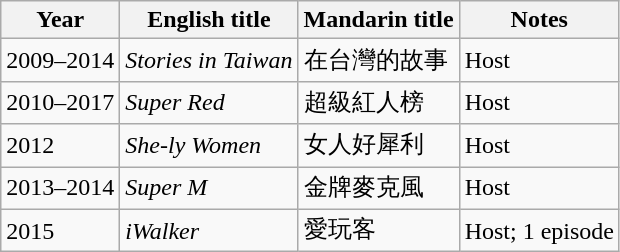<table class="wikitable sortable">
<tr>
<th>Year</th>
<th>English title</th>
<th>Mandarin title</th>
<th class="unsortable">Notes</th>
</tr>
<tr>
<td>2009–2014</td>
<td><em>Stories in Taiwan</em></td>
<td>在台灣的故事</td>
<td>Host</td>
</tr>
<tr>
<td>2010–2017</td>
<td><em>Super Red</em></td>
<td>超級紅人榜</td>
<td>Host</td>
</tr>
<tr>
<td>2012</td>
<td><em>She-ly Women</em></td>
<td>女人好犀利</td>
<td>Host</td>
</tr>
<tr>
<td>2013–2014</td>
<td><em>Super M</em></td>
<td>金牌麥克風</td>
<td>Host</td>
</tr>
<tr>
<td>2015</td>
<td><em>iWalker</em></td>
<td>愛玩客</td>
<td>Host; 1 episode</td>
</tr>
</table>
